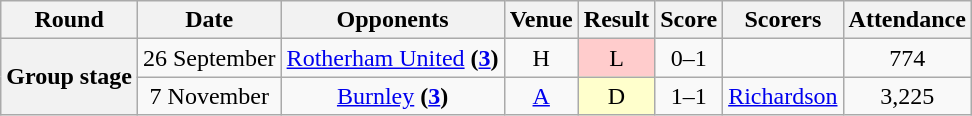<table class="wikitable" style="text-align:center">
<tr>
<th>Round</th>
<th>Date</th>
<th>Opponents</th>
<th>Venue</th>
<th>Result</th>
<th>Score</th>
<th>Scorers</th>
<th>Attendance</th>
</tr>
<tr>
<th rowspan=2>Group stage</th>
<td>26 September</td>
<td><a href='#'>Rotherham United</a> <strong>(<a href='#'>3</a>)</strong></td>
<td>H</td>
<td style="background-color:#FFCCCC">L</td>
<td>0–1</td>
<td align="left"></td>
<td>774</td>
</tr>
<tr>
<td>7 November</td>
<td><a href='#'>Burnley</a> <strong>(<a href='#'>3</a>)</strong></td>
<td><a href='#'>A</a></td>
<td style="background-color:#FFFFCC">D</td>
<td>1–1</td>
<td align="left"><a href='#'>Richardson</a></td>
<td>3,225</td>
</tr>
</table>
